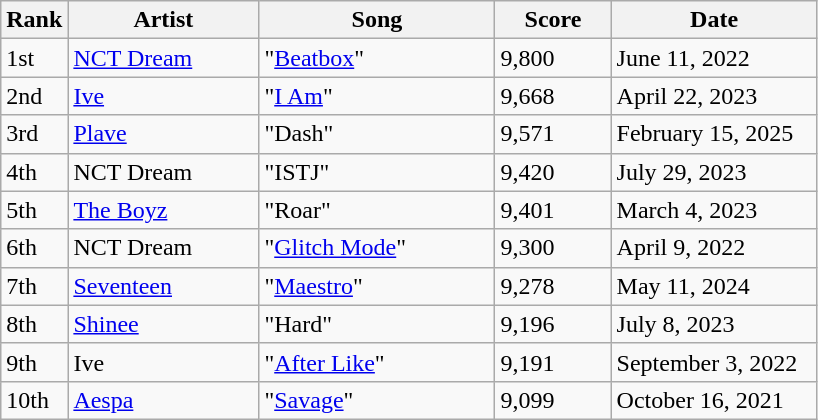<table class="wikitable">
<tr>
<th>Rank</th>
<th style="width:120px">Artist</th>
<th style="width:150px">Song</th>
<th style="width:70px">Score</th>
<th style="width:130px">Date</th>
</tr>
<tr>
<td>1st</td>
<td><a href='#'>NCT Dream</a></td>
<td>"<a href='#'>Beatbox</a>"</td>
<td>9,800</td>
<td>June 11, 2022</td>
</tr>
<tr>
<td>2nd</td>
<td><a href='#'>Ive</a></td>
<td>"<a href='#'>I Am</a>"</td>
<td>9,668</td>
<td>April 22, 2023</td>
</tr>
<tr>
<td>3rd</td>
<td><a href='#'>Plave</a></td>
<td>"Dash"</td>
<td>9,571</td>
<td>February 15, 2025</td>
</tr>
<tr>
<td>4th</td>
<td>NCT Dream</td>
<td>"ISTJ"</td>
<td>9,420</td>
<td>July 29, 2023</td>
</tr>
<tr>
<td>5th</td>
<td><a href='#'>The Boyz</a></td>
<td>"Roar"</td>
<td>9,401</td>
<td>March 4, 2023</td>
</tr>
<tr>
<td>6th</td>
<td>NCT Dream</td>
<td>"<a href='#'>Glitch Mode</a>"</td>
<td>9,300</td>
<td>April 9, 2022</td>
</tr>
<tr>
<td>7th</td>
<td><a href='#'>Seventeen</a></td>
<td>"<a href='#'>Maestro</a>"</td>
<td>9,278</td>
<td>May 11, 2024</td>
</tr>
<tr>
<td>8th</td>
<td><a href='#'>Shinee</a></td>
<td>"Hard"</td>
<td>9,196</td>
<td>July 8, 2023</td>
</tr>
<tr>
<td>9th</td>
<td>Ive</td>
<td>"<a href='#'>After Like</a>"</td>
<td>9,191</td>
<td>September 3, 2022</td>
</tr>
<tr>
<td>10th</td>
<td><a href='#'>Aespa</a></td>
<td>"<a href='#'>Savage</a>"</td>
<td>9,099</td>
<td>October 16, 2021</td>
</tr>
</table>
